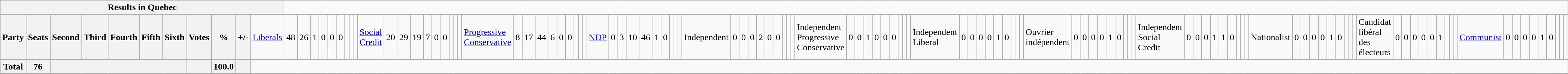<table class="wikitable">
<tr>
<th colspan=12>Results in Quebec</th>
</tr>
<tr>
<th colspan=2>Party</th>
<th>Seats</th>
<th>Second</th>
<th>Third</th>
<th>Fourth</th>
<th>Fifth</th>
<th>Sixth</th>
<th>Votes</th>
<th>%</th>
<th>+/-<br></th>
<td><a href='#'>Liberals</a></td>
<td align="right">48</td>
<td align="right">26</td>
<td align="right">1</td>
<td align="right">0</td>
<td align="right">0</td>
<td align="right">0</td>
<td align="right"></td>
<td align="right"></td>
<td align="right"><br></td>
<td><a href='#'>Social Credit</a></td>
<td align="right">20</td>
<td align="right">29</td>
<td align="right">19</td>
<td align="right">7</td>
<td align="right">0</td>
<td align="right">0</td>
<td align="right"></td>
<td align="right"></td>
<td align="right"><br></td>
<td><a href='#'>Progressive Conservative</a></td>
<td align="right">8</td>
<td align="right">17</td>
<td align="right">44</td>
<td align="right">6</td>
<td align="right">0</td>
<td align="right">0</td>
<td align="right"></td>
<td align="right"></td>
<td align="right"><br></td>
<td><a href='#'>NDP</a></td>
<td align="right">0</td>
<td align="right">3</td>
<td align="right">10</td>
<td align="right">46</td>
<td align="right">1</td>
<td align="right">0</td>
<td align="right"></td>
<td align="right"></td>
<td align="right"><br></td>
<td>Independent</td>
<td align="right">0</td>
<td align="right">0</td>
<td align="right">0</td>
<td align="right">2</td>
<td align="right">0</td>
<td align="right">0</td>
<td align="right"></td>
<td align="right"></td>
<td align="right"><br></td>
<td>Independent Progressive Conservative</td>
<td align="right">0</td>
<td align="right">0</td>
<td align="right">1</td>
<td align="right">0</td>
<td align="right">0</td>
<td align="right">0</td>
<td align="right"></td>
<td align="right"></td>
<td align="right"><br></td>
<td>Independent Liberal</td>
<td align="right">0</td>
<td align="right">0</td>
<td align="right">0</td>
<td align="right">0</td>
<td align="right">1</td>
<td align="right">0</td>
<td align="right"></td>
<td align="right"></td>
<td align="right"><br></td>
<td>Ouvrier indépendent</td>
<td align="right">0</td>
<td align="right">0</td>
<td align="right">0</td>
<td align="right">0</td>
<td align="right">1</td>
<td align="right">0</td>
<td align="right"></td>
<td align="right"></td>
<td align="right"><br></td>
<td>Independent Social Credit</td>
<td align="right">0</td>
<td align="right">0</td>
<td align="right">0</td>
<td align="right">1</td>
<td align="right">1</td>
<td align="right">0</td>
<td align="right"></td>
<td align="right"></td>
<td align="right"><br></td>
<td>Nationalist</td>
<td align="right">0</td>
<td align="right">0</td>
<td align="right">0</td>
<td align="right">0</td>
<td align="right">1</td>
<td align="right">0</td>
<td align="right"></td>
<td align="right"></td>
<td align="right"><br></td>
<td>Candidat libéral des électeurs</td>
<td align="right">0</td>
<td align="right">0</td>
<td align="right">0</td>
<td align="right">0</td>
<td align="right">0</td>
<td align="right">1</td>
<td align="right"></td>
<td align="right"></td>
<td align="right"><br></td>
<td><a href='#'>Communist</a></td>
<td align="right">0</td>
<td align="right">0</td>
<td align="right">0</td>
<td align="right">0</td>
<td align="right">1</td>
<td align="right">0</td>
<td align="right"></td>
<td align="right"></td>
<td align="right"></td>
</tr>
<tr>
<th colspan="2">Total</th>
<th>76</th>
<th colspan="5"></th>
<th></th>
<th>100.0</th>
<th></th>
</tr>
</table>
